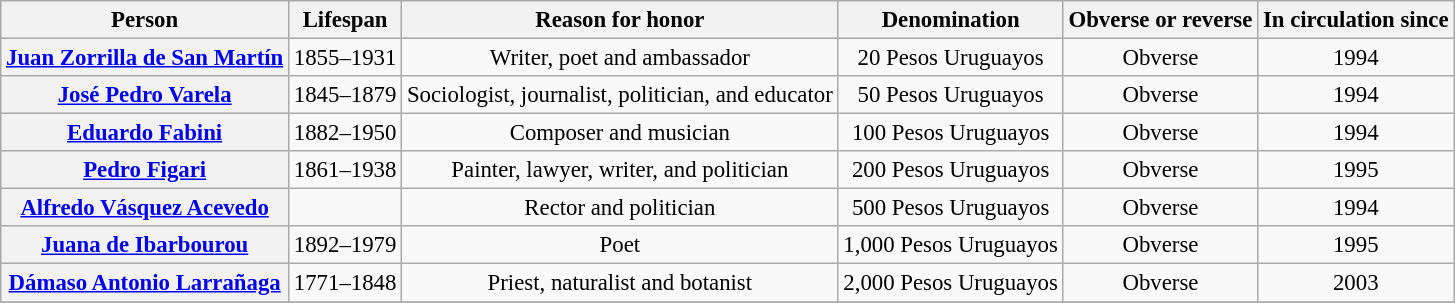<table class="wikitable" style="font-size: 95%; text-align:center;">
<tr>
<th>Person</th>
<th>Lifespan</th>
<th>Reason for honor</th>
<th>Denomination</th>
<th>Obverse or reverse</th>
<th>In circulation since</th>
</tr>
<tr>
<th><a href='#'>Juan Zorrilla de San Martín</a></th>
<td>1855–1931</td>
<td>Writer, poet and ambassador</td>
<td>20 Pesos Uruguayos</td>
<td>Obverse</td>
<td>1994</td>
</tr>
<tr>
<th><a href='#'>José Pedro Varela</a></th>
<td>1845–1879</td>
<td>Sociologist, journalist, politician, and educator</td>
<td>50 Pesos Uruguayos</td>
<td>Obverse</td>
<td>1994</td>
</tr>
<tr>
<th><a href='#'>Eduardo Fabini</a></th>
<td>1882–1950</td>
<td>Composer and musician</td>
<td>100 Pesos Uruguayos</td>
<td>Obverse</td>
<td>1994</td>
</tr>
<tr>
<th><a href='#'>Pedro Figari</a></th>
<td>1861–1938</td>
<td>Painter, lawyer, writer, and politician</td>
<td>200 Pesos Uruguayos</td>
<td>Obverse</td>
<td>1995</td>
</tr>
<tr>
<th><a href='#'>Alfredo Vásquez Acevedo</a></th>
<td></td>
<td>Rector and politician</td>
<td>500 Pesos Uruguayos</td>
<td>Obverse</td>
<td>1994</td>
</tr>
<tr>
<th><a href='#'>Juana de Ibarbourou</a></th>
<td>1892–1979</td>
<td>Poet</td>
<td>1,000 Pesos Uruguayos</td>
<td>Obverse</td>
<td>1995</td>
</tr>
<tr>
<th><a href='#'>Dámaso Antonio Larrañaga</a></th>
<td>1771–1848</td>
<td>Priest, naturalist and botanist</td>
<td>2,000 Pesos Uruguayos</td>
<td>Obverse</td>
<td>2003</td>
</tr>
<tr>
</tr>
</table>
